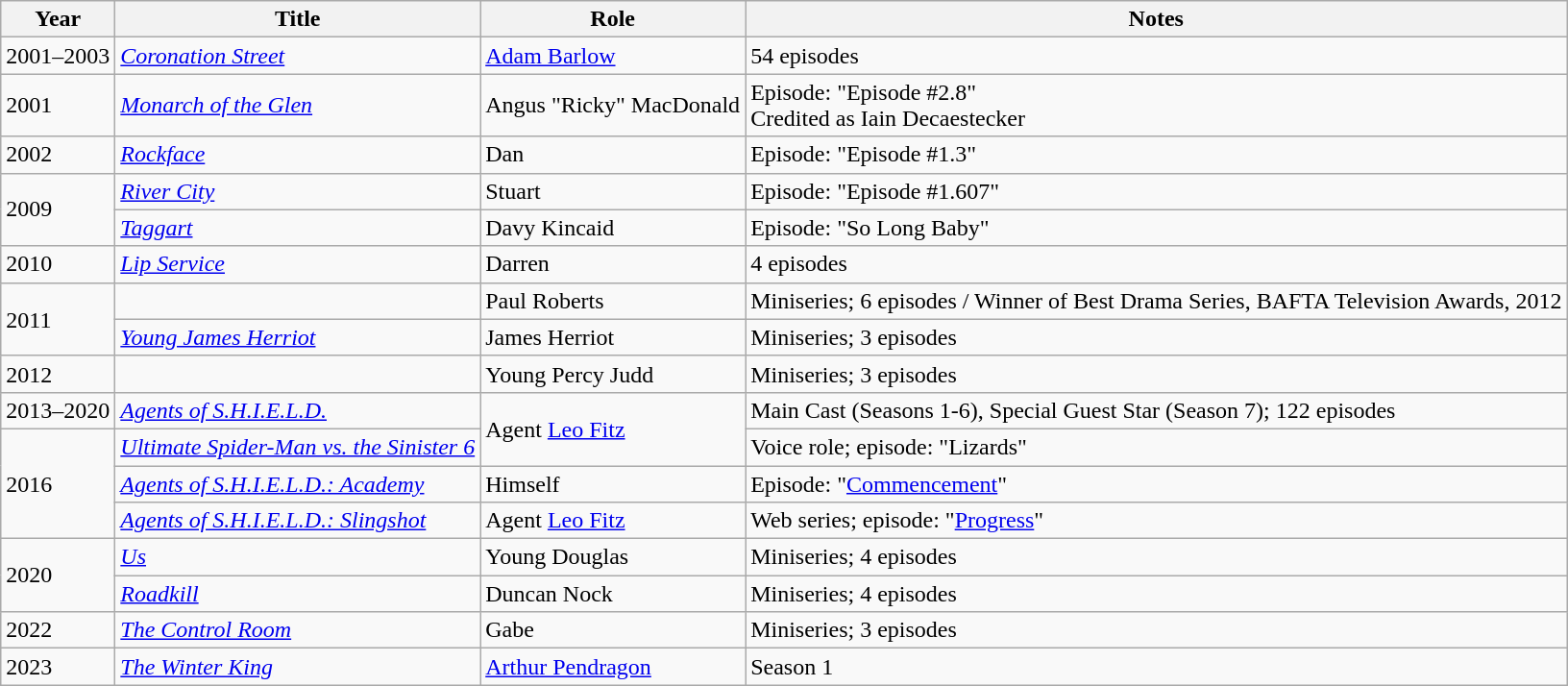<table class="wikitable">
<tr>
<th>Year</th>
<th>Title</th>
<th>Role</th>
<th class="unsortable">Notes</th>
</tr>
<tr>
<td>2001–2003</td>
<td><em><a href='#'>Coronation Street</a></em></td>
<td><a href='#'>Adam Barlow</a></td>
<td>54 episodes</td>
</tr>
<tr>
<td>2001</td>
<td><em><a href='#'>Monarch of the Glen</a></em></td>
<td>Angus "Ricky" MacDonald</td>
<td>Episode: "Episode #2.8"<br>Credited as Iain Decaestecker</td>
</tr>
<tr>
<td>2002</td>
<td><em><a href='#'>Rockface</a></em></td>
<td>Dan</td>
<td>Episode: "Episode #1.3"</td>
</tr>
<tr>
<td rowspan="2">2009</td>
<td><em><a href='#'>River City</a></em></td>
<td>Stuart</td>
<td>Episode: "Episode #1.607"</td>
</tr>
<tr>
<td><em><a href='#'>Taggart</a></em></td>
<td>Davy Kincaid</td>
<td>Episode: "So Long Baby"</td>
</tr>
<tr>
<td>2010</td>
<td><em><a href='#'>Lip Service</a></em></td>
<td>Darren</td>
<td>4 episodes</td>
</tr>
<tr>
<td rowspan="2">2011</td>
<td><em></em></td>
<td>Paul Roberts</td>
<td>Miniseries; 6 episodes / Winner of Best Drama Series, BAFTA Television Awards, 2012</td>
</tr>
<tr>
<td><em><a href='#'>Young James Herriot</a></em></td>
<td>James Herriot</td>
<td>Miniseries; 3 episodes</td>
</tr>
<tr>
<td>2012</td>
<td><em></em></td>
<td>Young Percy Judd</td>
<td>Miniseries; 3 episodes</td>
</tr>
<tr>
<td>2013–2020</td>
<td><em><a href='#'>Agents of S.H.I.E.L.D.</a></em></td>
<td rowspan="2">Agent <a href='#'>Leo Fitz</a></td>
<td>Main Cast (Seasons 1-6), Special Guest Star (Season 7); 122 episodes</td>
</tr>
<tr>
<td rowspan="3">2016</td>
<td><em><a href='#'>Ultimate Spider-Man vs. the Sinister 6</a></em></td>
<td>Voice role; episode: "Lizards"</td>
</tr>
<tr>
<td><em><a href='#'>Agents of S.H.I.E.L.D.: Academy</a></em></td>
<td>Himself</td>
<td>Episode: "<a href='#'>Commencement</a>"</td>
</tr>
<tr>
<td><em><a href='#'>Agents of S.H.I.E.L.D.: Slingshot</a></em></td>
<td>Agent <a href='#'>Leo Fitz</a></td>
<td>Web series; episode: "<a href='#'>Progress</a>"</td>
</tr>
<tr>
<td rowspan="2">2020</td>
<td><em><a href='#'>Us</a></em></td>
<td>Young Douglas</td>
<td>Miniseries; 4 episodes</td>
</tr>
<tr>
<td><em><a href='#'>Roadkill</a></em></td>
<td>Duncan Nock</td>
<td>Miniseries; 4 episodes</td>
</tr>
<tr>
<td>2022</td>
<td><em><a href='#'>The Control Room</a></em></td>
<td>Gabe</td>
<td>Miniseries; 3 episodes</td>
</tr>
<tr>
<td>2023</td>
<td><em><a href='#'>The Winter King</a></em></td>
<td><a href='#'>Arthur Pendragon</a></td>
<td>Season 1</td>
</tr>
</table>
